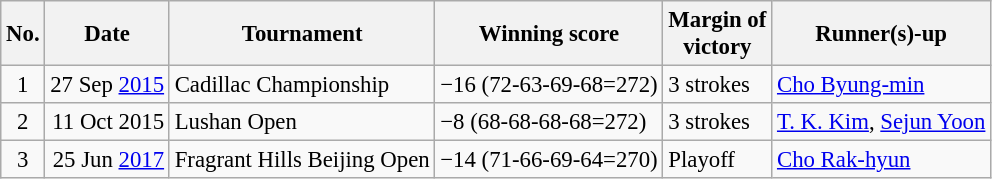<table class="wikitable" style="font-size:95%;">
<tr>
<th>No.</th>
<th>Date</th>
<th>Tournament</th>
<th>Winning score</th>
<th>Margin of<br>victory</th>
<th>Runner(s)-up</th>
</tr>
<tr>
<td align=center>1</td>
<td align=right>27 Sep <a href='#'>2015</a></td>
<td>Cadillac Championship</td>
<td>−16 (72-63-69-68=272)</td>
<td>3 strokes</td>
<td> <a href='#'>Cho Byung-min</a></td>
</tr>
<tr>
<td align=center>2</td>
<td align=right>11 Oct 2015</td>
<td>Lushan Open</td>
<td>−8 (68-68-68-68=272)</td>
<td>3 strokes</td>
<td> <a href='#'>T. K. Kim</a>,  <a href='#'>Sejun Yoon</a></td>
</tr>
<tr>
<td align=center>3</td>
<td align=right>25 Jun <a href='#'>2017</a></td>
<td>Fragrant Hills Beijing Open</td>
<td>−14 (71-66-69-64=270)</td>
<td>Playoff</td>
<td> <a href='#'>Cho Rak-hyun</a></td>
</tr>
</table>
